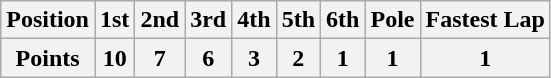<table class="wikitable">
<tr>
<th>Position</th>
<th>1st</th>
<th>2nd</th>
<th>3rd</th>
<th>4th</th>
<th>5th</th>
<th>6th</th>
<th>Pole</th>
<th>Fastest Lap</th>
</tr>
<tr>
<th>Points</th>
<th>10</th>
<th>7</th>
<th>6</th>
<th>3</th>
<th>2</th>
<th>1</th>
<th>1</th>
<th>1</th>
</tr>
</table>
